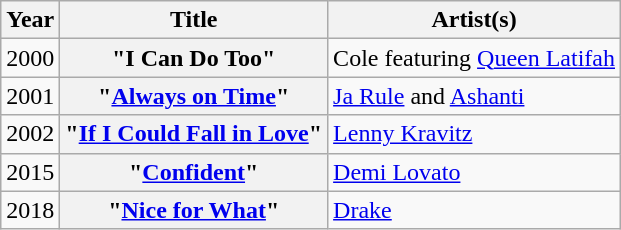<table class="wikitable sortable plainrowheaders">
<tr>
<th scope="col">Year</th>
<th scope="col">Title</th>
<th scope="col">Artist(s)</th>
</tr>
<tr>
<td>2000</td>
<th scope="row">"I Can Do Too"</th>
<td>Cole featuring <a href='#'>Queen Latifah</a></td>
</tr>
<tr>
<td>2001</td>
<th scope="row">"<a href='#'>Always on Time</a>"</th>
<td><a href='#'>Ja Rule</a> and <a href='#'>Ashanti</a></td>
</tr>
<tr>
<td>2002</td>
<th scope="row">"<a href='#'>If I Could Fall in Love</a>"</th>
<td><a href='#'>Lenny Kravitz</a></td>
</tr>
<tr>
<td>2015</td>
<th scope="row">"<a href='#'>Confident</a>"</th>
<td><a href='#'>Demi Lovato</a></td>
</tr>
<tr>
<td>2018</td>
<th scope="row">"<a href='#'>Nice for What</a>"</th>
<td><a href='#'>Drake</a></td>
</tr>
</table>
